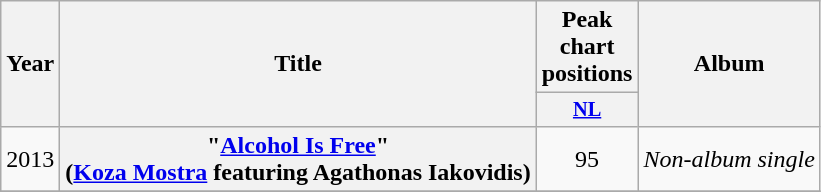<table class="wikitable plainrowheaders" style="text-align:center;">
<tr>
<th scope="col" rowspan="2">Year</th>
<th scope="col" rowspan="2">Title</th>
<th scope="col" colspan="1">Peak chart positions</th>
<th scope="col" rowspan="2">Album</th>
</tr>
<tr>
<th scope="col" style="width:3em;font-size:85%;"><a href='#'>NL</a><br></th>
</tr>
<tr>
<td>2013</td>
<th scope="row">"<a href='#'>Alcohol Is Free</a>"<br><span>(<a href='#'>Koza Mostra</a> featuring <strong>Agathonas Iakovidis</strong>)</span></th>
<td>95</td>
<td><em>Non-album single</em></td>
</tr>
<tr>
</tr>
</table>
